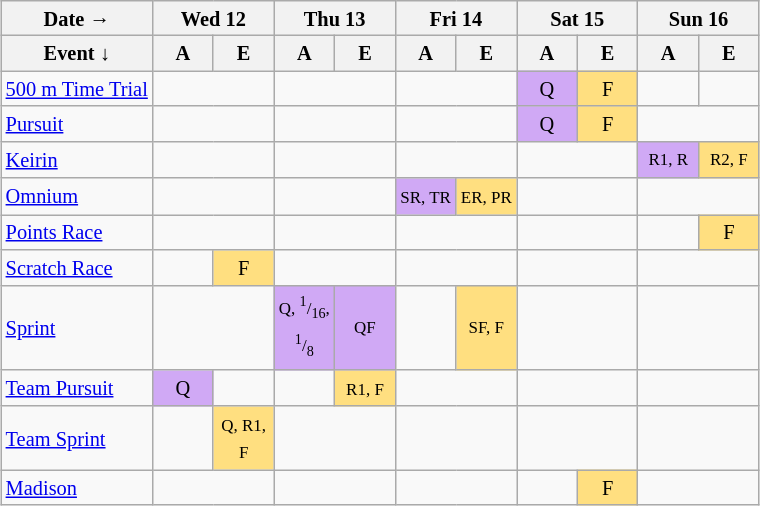<table class="wikitable" style="margin:0.5em auto; font-size:85%; line-height:1.25em;">
<tr style="text-align:center;">
<th>Date →</th>
<th colspan="2">Wed 12</th>
<th colspan="2">Thu 13</th>
<th colspan="2">Fri 14</th>
<th colspan="2">Sat 15</th>
<th colspan="2">Sun 16</th>
</tr>
<tr>
<th>Event ↓</th>
<th style="width:2.5em;">A</th>
<th style="width:2.5em;">E</th>
<th style="width:2.5em;">A</th>
<th style="width:2.5em;">E</th>
<th style="width:2.5em;">A</th>
<th style="width:2.5em;">E</th>
<th style="width:2.5em;">A</th>
<th style="width:2.5em;">E</th>
<th style="width:2.5em;">A</th>
<th style="width:2.5em;">E</th>
</tr>
<tr style="text-align:center;">
<td style="text-align:left;"><a href='#'>500 m Time Trial</a></td>
<td colspan="2"></td>
<td colspan="2"></td>
<td colspan="2"></td>
<td bgcolor="#D0A9F5">Q</td>
<td bgcolor="#FFDF80">F</td>
<td></td>
<td colspan="2"></td>
</tr>
<tr style="text-align:center;">
<td style="text-align:left;"><a href='#'>Pursuit</a></td>
<td colspan="2"></td>
<td colspan="2"></td>
<td colspan="2"></td>
<td bgcolor="#D0A9F5">Q</td>
<td bgcolor="#FFDF80">F</td>
<td colspan="2"></td>
</tr>
<tr style="text-align:center;">
<td style="text-align:left;"><a href='#'>Keirin</a></td>
<td colspan="2"></td>
<td colspan="2"></td>
<td colspan="2"></td>
<td colspan="2"></td>
<td bgcolor="#D0A9F5"><small>R1, R</small></td>
<td bgcolor="#FFDF80"><small>R2, F</small></td>
</tr>
<tr style="text-align:center;">
<td style="text-align:left;"><a href='#'>Omnium</a></td>
<td colspan="2"></td>
<td colspan="2"></td>
<td bgcolor="#D0A9F5"><small>SR, TR</small></td>
<td bgcolor="#FFDF80"><small>ER, PR</small></td>
<td colspan="2"></td>
<td colspan="2"></td>
</tr>
<tr style="text-align:center;">
<td style="text-align:left;"><a href='#'>Points Race</a></td>
<td colspan="2"></td>
<td colspan="2"></td>
<td colspan="2"></td>
<td colspan="2"></td>
<td></td>
<td bgcolor="#FFDF80">F</td>
</tr>
<tr style="text-align:center;">
<td style="text-align:left;"><a href='#'>Scratch Race</a></td>
<td></td>
<td bgcolor="#FFDF80">F</td>
<td colspan="2"></td>
<td colspan="2"></td>
<td colspan="2"></td>
<td colspan="2"></td>
</tr>
<tr style="text-align:center;">
<td style="text-align:left;"><a href='#'>Sprint</a></td>
<td colspan="2"></td>
<td bgcolor="#D0A9F5"><small>Q, <sup>1</sup>/<sub>16</sub>, <sup>1</sup>/<sub>8</sub></small></td>
<td bgcolor="#D0A9F5"><small>QF</small></td>
<td></td>
<td bgcolor="#FFDF80"><small>SF, F</small></td>
<td colspan="2"></td>
<td colspan="2"></td>
</tr>
<tr style="text-align:center;">
<td style="text-align:left;"><a href='#'>Team Pursuit</a></td>
<td bgcolor="#D0A9F5">Q</td>
<td></td>
<td></td>
<td bgcolor="#FFDF80"><small>R1, F</small></td>
<td colspan="2"></td>
<td colspan="2"></td>
<td colspan="2"></td>
</tr>
<tr style="text-align:center;">
<td style="text-align:left;"><a href='#'>Team Sprint</a></td>
<td></td>
<td bgcolor="#FFDF80"><small>Q, R1, F</small></td>
<td colspan="2"></td>
<td colspan="2"></td>
<td colspan="2"></td>
<td colspan="2"></td>
</tr>
<tr style="text-align:center;">
<td style="text-align:left;"><a href='#'>Madison</a></td>
<td colspan="2"></td>
<td colspan="2"></td>
<td colspan="2"></td>
<td></td>
<td bgcolor="#FFDF80">F</td>
<td colspan="2"></td>
</tr>
</table>
